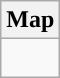<table class="wikitable">
<tr>
<th>Map</th>
</tr>
<tr>
<td align="center"><div><br>













</div></td>
</tr>
</table>
